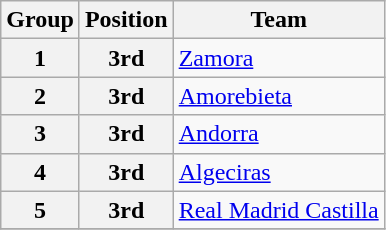<table class="wikitable">
<tr>
<th>Group</th>
<th>Position</th>
<th>Team</th>
</tr>
<tr>
<th>1</th>
<th>3rd</th>
<td><a href='#'>Zamora</a></td>
</tr>
<tr>
<th>2</th>
<th>3rd</th>
<td><a href='#'>Amorebieta</a></td>
</tr>
<tr>
<th>3</th>
<th>3rd</th>
<td><a href='#'>Andorra</a></td>
</tr>
<tr>
<th>4</th>
<th>3rd</th>
<td><a href='#'>Algeciras</a></td>
</tr>
<tr>
<th>5</th>
<th>3rd</th>
<td><a href='#'>Real Madrid Castilla</a></td>
</tr>
<tr>
</tr>
</table>
